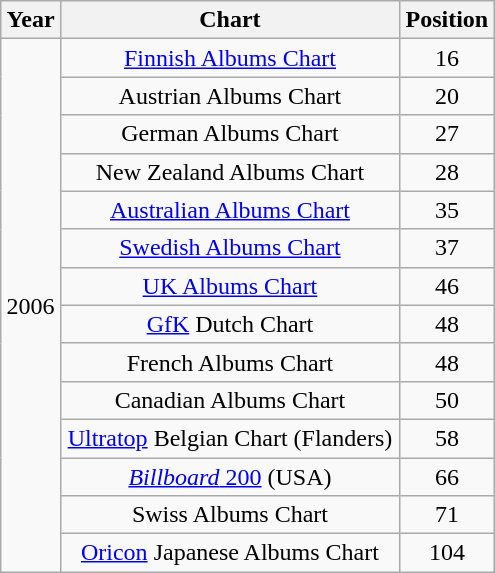<table class="wikitable" width="330px">
<tr>
<th align="center">Year</th>
<th align="center">Chart</th>
<th align="center">Position</th>
</tr>
<tr>
<td align="center"; rowspan="14">2006</td>
<td align="center"><a href='#'>Finnish Albums Chart</a></td>
<td align="center">16</td>
</tr>
<tr>
<td align="center">Austrian Albums Chart</td>
<td align="center">20</td>
</tr>
<tr>
<td align="center">German Albums Chart</td>
<td align="center">27</td>
</tr>
<tr>
<td align="center">New Zealand Albums Chart</td>
<td align="center">28</td>
</tr>
<tr>
<td align="center"><a href='#'>Australian Albums Chart</a></td>
<td align="center">35</td>
</tr>
<tr>
<td align="center"><a href='#'>Swedish Albums Chart</a></td>
<td align="center">37</td>
</tr>
<tr>
<td align="center"><a href='#'>UK Albums Chart</a></td>
<td align="center">46</td>
</tr>
<tr>
<td align="center"><a href='#'>GfK</a> Dutch Chart</td>
<td align="center">48</td>
</tr>
<tr>
<td align="center">French Albums Chart</td>
<td align="center">48</td>
</tr>
<tr>
<td align="center">Canadian Albums Chart</td>
<td align="center">50</td>
</tr>
<tr>
<td align="center"><a href='#'>Ultratop</a> Belgian Chart (Flanders)</td>
<td align="center">58</td>
</tr>
<tr>
<td align="center"><a href='#'><em>Billboard</em> 200</a> (USA)</td>
<td align="center">66</td>
</tr>
<tr>
<td align="center">Swiss Albums Chart</td>
<td align="center">71</td>
</tr>
<tr>
<td align="center"><a href='#'>Oricon</a> Japanese Albums Chart</td>
<td align="center">104</td>
</tr>
</table>
